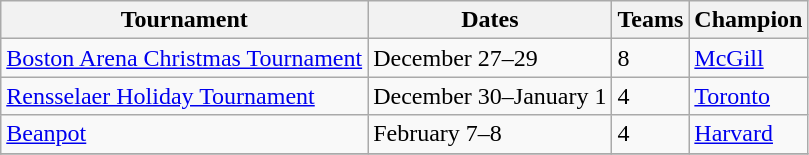<table class="wikitable">
<tr>
<th>Tournament</th>
<th>Dates</th>
<th>Teams</th>
<th>Champion</th>
</tr>
<tr>
<td><a href='#'>Boston Arena Christmas Tournament</a></td>
<td>December 27–29</td>
<td>8</td>
<td><a href='#'>McGill</a></td>
</tr>
<tr>
<td><a href='#'>Rensselaer Holiday Tournament</a></td>
<td>December 30–January 1</td>
<td>4</td>
<td><a href='#'>Toronto</a></td>
</tr>
<tr>
<td><a href='#'>Beanpot</a></td>
<td>February 7–8</td>
<td>4</td>
<td><a href='#'>Harvard</a></td>
</tr>
<tr>
</tr>
</table>
